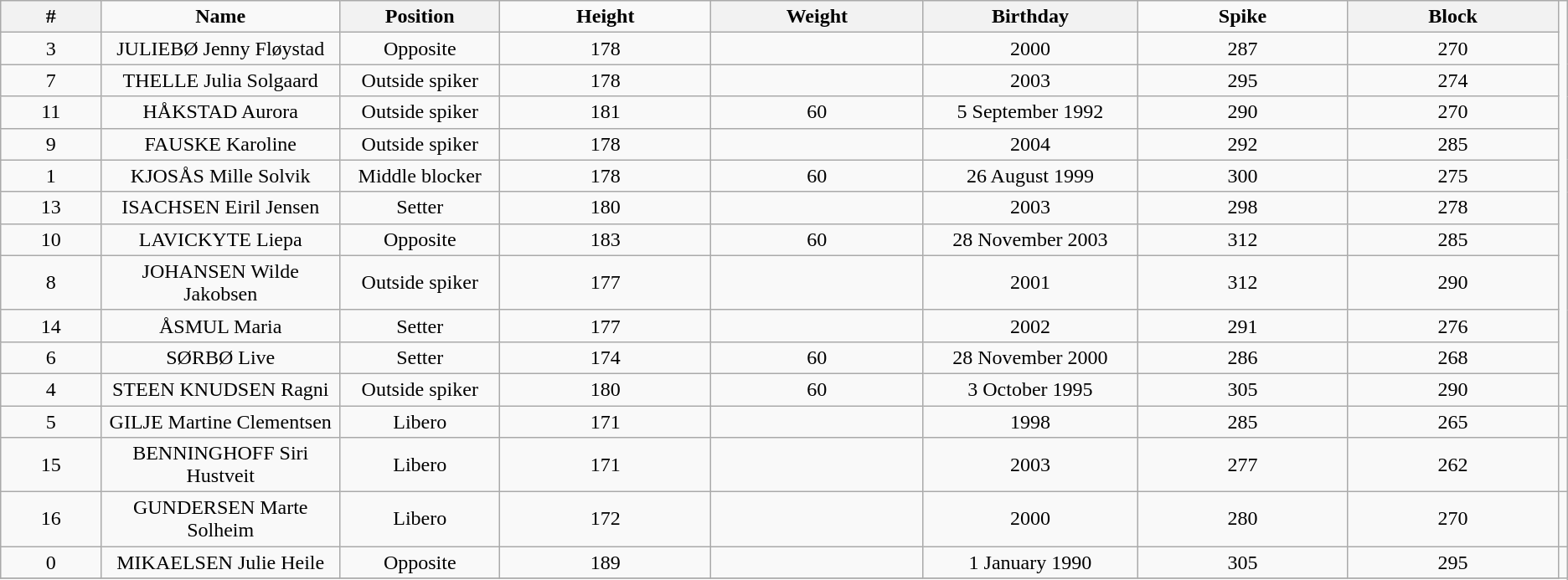<table class="wikitable sortable" style="text-align:center;">
<tr>
<th style="width:5em">#</th>
<td style="width:12em"><strong>Name</strong></td>
<th style="width:8em"><strong>Position</strong></th>
<td style="width:11em"><strong>Height</strong></td>
<th style="width:11em"><strong>Weight</strong></th>
<th style="width:11em"><strong>Birthday</strong></th>
<td style="width:11em"><strong>Spike</strong></td>
<th style="width:11em"><strong>Block</strong></th>
</tr>
<tr>
<td>3</td>
<td>JULIEBØ Jenny Fløystad</td>
<td>Opposite</td>
<td>178</td>
<td></td>
<td>2000</td>
<td>287</td>
<td>270</td>
</tr>
<tr>
<td>7</td>
<td>THELLE Julia Solgaard</td>
<td>Outside spiker</td>
<td>178</td>
<td></td>
<td>2003</td>
<td>295</td>
<td>274</td>
</tr>
<tr>
<td>11</td>
<td>HÅKSTAD Aurora</td>
<td>Outside spiker</td>
<td>181</td>
<td>60</td>
<td>5 September 1992</td>
<td>290</td>
<td>270</td>
</tr>
<tr>
<td>9</td>
<td>FAUSKE Karoline</td>
<td>Outside spiker</td>
<td>178</td>
<td></td>
<td>2004</td>
<td>292</td>
<td>285</td>
</tr>
<tr>
<td>1</td>
<td>KJOSÅS Mille Solvik</td>
<td>Middle blocker</td>
<td>178</td>
<td>60</td>
<td>26 August 1999</td>
<td>300</td>
<td>275</td>
</tr>
<tr>
<td>13</td>
<td>ISACHSEN Eiril Jensen</td>
<td>Setter</td>
<td>180</td>
<td></td>
<td>2003</td>
<td>298</td>
<td>278</td>
</tr>
<tr>
<td>10</td>
<td>LAVICKYTE Liepa</td>
<td>Opposite</td>
<td>183</td>
<td>60</td>
<td>28 November 2003</td>
<td>312</td>
<td>285</td>
</tr>
<tr>
<td>8</td>
<td>JOHANSEN Wilde Jakobsen</td>
<td>Outside spiker</td>
<td>177</td>
<td></td>
<td>2001</td>
<td>312</td>
<td>290</td>
</tr>
<tr>
<td>14</td>
<td>ÅSMUL Maria</td>
<td>Setter</td>
<td>177</td>
<td></td>
<td>2002</td>
<td>291</td>
<td>276</td>
</tr>
<tr>
<td>6</td>
<td>SØRBØ Live</td>
<td>Setter</td>
<td>174</td>
<td>60</td>
<td>28 November 2000</td>
<td>286</td>
<td>268</td>
</tr>
<tr>
<td>4</td>
<td>STEEN KNUDSEN Ragni</td>
<td>Outside spiker</td>
<td>180</td>
<td>60</td>
<td>3 October 1995</td>
<td>305</td>
<td>290</td>
</tr>
<tr>
<td>5</td>
<td>GILJE Martine Clementsen</td>
<td>Libero</td>
<td>171</td>
<td></td>
<td>1998</td>
<td>285</td>
<td>265</td>
<td></td>
</tr>
<tr>
<td>15</td>
<td>BENNINGHOFF Siri Hustveit</td>
<td>Libero</td>
<td>171</td>
<td></td>
<td>2003</td>
<td>277</td>
<td>262</td>
<td></td>
</tr>
<tr>
<td>16</td>
<td>GUNDERSEN Marte Solheim</td>
<td>Libero</td>
<td>172</td>
<td></td>
<td>2000</td>
<td>280</td>
<td>270</td>
<td></td>
</tr>
<tr>
<td>0</td>
<td>MIKAELSEN Julie Heile</td>
<td>Opposite</td>
<td>189</td>
<td></td>
<td>1 January 1990</td>
<td>305</td>
<td>295</td>
</tr>
<tr>
</tr>
</table>
